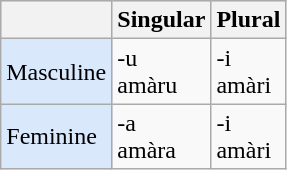<table class="wikitable">
<tr style="font-style:normal; font-weight:normal; background-color:#dae8fc;">
<th></th>
<th style="font-family:serif !important;">Singular</th>
<th>Plural</th>
</tr>
<tr>
<td style="background-color:#dae8fc; font-style:normal; font-weight:normal;">Masculine</td>
<td>-u<br>amàru<br></td>
<td>-i<br>amàri<br></td>
</tr>
<tr>
<td style="background-color:#dae8fc; font-style:normal; font-weight:normal;">Feminine</td>
<td>-a<br>amàra<br></td>
<td>-i<br>amàri<br></td>
</tr>
</table>
